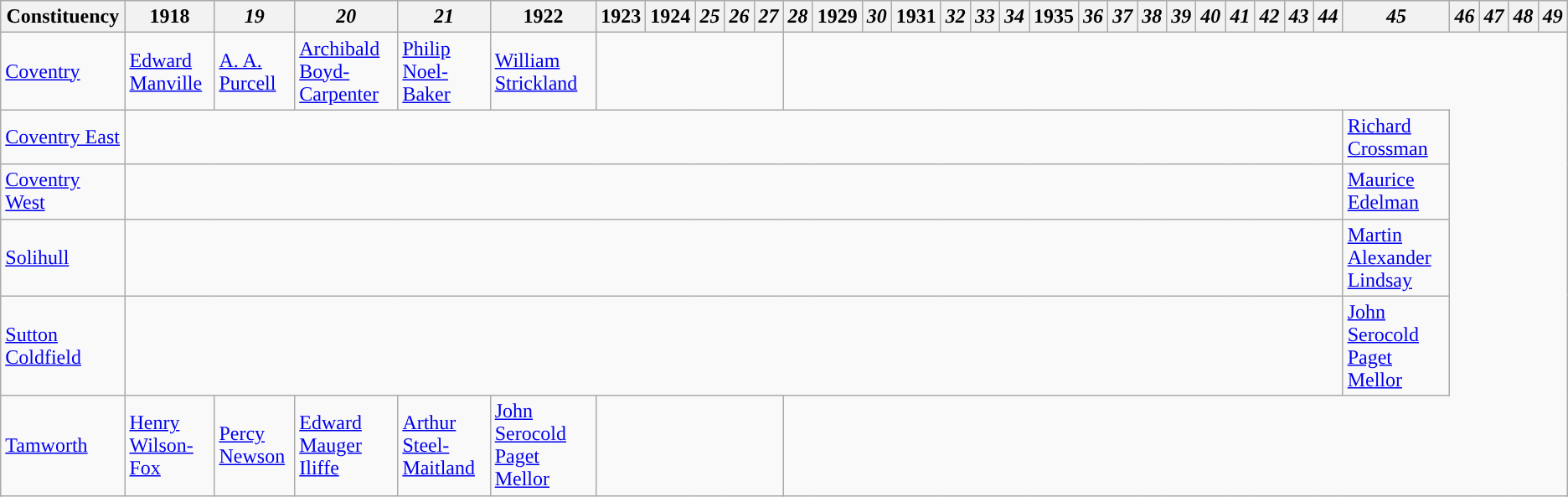<table class="wikitable">
<tr>
<th>Constituency</th>
<th>1918</th>
<th><em>19</em></th>
<th><em>20</em></th>
<th><em>21</em></th>
<th>1922</th>
<th>1923</th>
<th>1924</th>
<th><em>25</em></th>
<th><em>26</em></th>
<th><em>27</em></th>
<th><em>28</em></th>
<th>1929</th>
<th><em>30</em></th>
<th>1931</th>
<th><em>32</em></th>
<th><em>33</em></th>
<th><em>34</em></th>
<th>1935</th>
<th><em>36</em></th>
<th><em>37</em></th>
<th><em>38</em></th>
<th><em>39</em></th>
<th><em>40</em></th>
<th><em>41</em></th>
<th><em>42</em></th>
<th><em>43</em></th>
<th><em>44</em></th>
<th><em>45</em></th>
<th><em>46</em></th>
<th><em>47</em></th>
<th><em>48</em></th>
<th><em>49</em></th>
</tr>
<tr>
<td><a href='#'>Coventry</a></td>
<td><a href='#'>Edward Manville</a></td>
<td><a href='#'>A. A. Purcell</a></td>
<td><a href='#'>Archibald Boyd-Carpenter</a></td>
<td><a href='#'>Philip Noel-Baker</a></td>
<td><a href='#'>William Strickland</a></td>
<td " colspan="5"></td>
</tr>
<tr>
<td><a href='#'>Coventry East</a></td>
<td " colspan="27"></td>
<td><a href='#'>Richard Crossman</a></td>
</tr>
<tr>
<td><a href='#'>Coventry West</a></td>
<td " colspan="27"></td>
<td><a href='#'>Maurice Edelman</a></td>
</tr>
<tr>
<td><a href='#'>Solihull</a></td>
<td " colspan="27"></td>
<td><a href='#'>Martin Alexander Lindsay</a></td>
</tr>
<tr>
<td><a href='#'>Sutton Coldfield</a></td>
<td " colspan="27"></td>
<td><a href='#'>John Serocold Paget Mellor</a></td>
</tr>
<tr>
<td><a href='#'>Tamworth</a></td>
<td><a href='#'>Henry Wilson-Fox</a></td>
<td><a href='#'>Percy Newson</a></td>
<td><a href='#'>Edward Mauger Iliffe</a></td>
<td><a href='#'>Arthur Steel-Maitland</a></td>
<td><a href='#'>John Serocold Paget Mellor</a></td>
<td " colspan="5"></td>
</tr>
</table>
